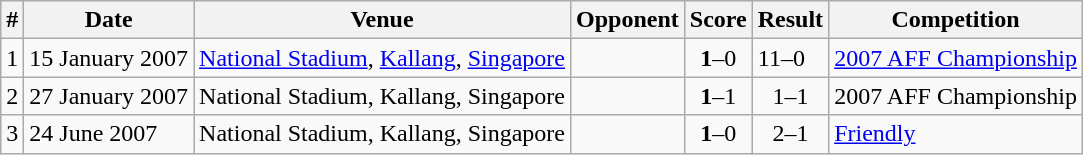<table class="wikitable">
<tr>
<th>#</th>
<th>Date</th>
<th>Venue</th>
<th>Opponent</th>
<th>Score</th>
<th>Result</th>
<th>Competition</th>
</tr>
<tr>
<td>1</td>
<td>15 January 2007</td>
<td><a href='#'>National Stadium</a>, <a href='#'>Kallang</a>, <a href='#'>Singapore</a></td>
<td></td>
<td align=center><strong>1</strong>–0</td>
<td>11–0</td>
<td><a href='#'>2007 AFF Championship</a></td>
</tr>
<tr>
<td>2</td>
<td>27 January 2007</td>
<td>National Stadium, Kallang, Singapore</td>
<td></td>
<td align=center><strong>1</strong>–1</td>
<td align=center>1–1 </td>
<td>2007 AFF Championship</td>
</tr>
<tr>
<td>3</td>
<td>24 June 2007</td>
<td>National Stadium, Kallang, Singapore</td>
<td></td>
<td align=center><strong>1</strong>–0</td>
<td align=center>2–1</td>
<td><a href='#'>Friendly</a></td>
</tr>
</table>
